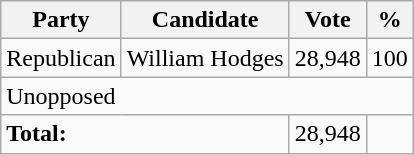<table class="wikitable">
<tr>
<th>Party</th>
<th>Candidate</th>
<th>Vote</th>
<th>%</th>
</tr>
<tr>
<td>Republican</td>
<td>William Hodges</td>
<td>28,948</td>
<td>100</td>
</tr>
<tr>
<td colspan="4">Unopposed</td>
</tr>
<tr>
<td colspan="2"><strong>Total:</strong></td>
<td>28,948</td>
<td></td>
</tr>
</table>
